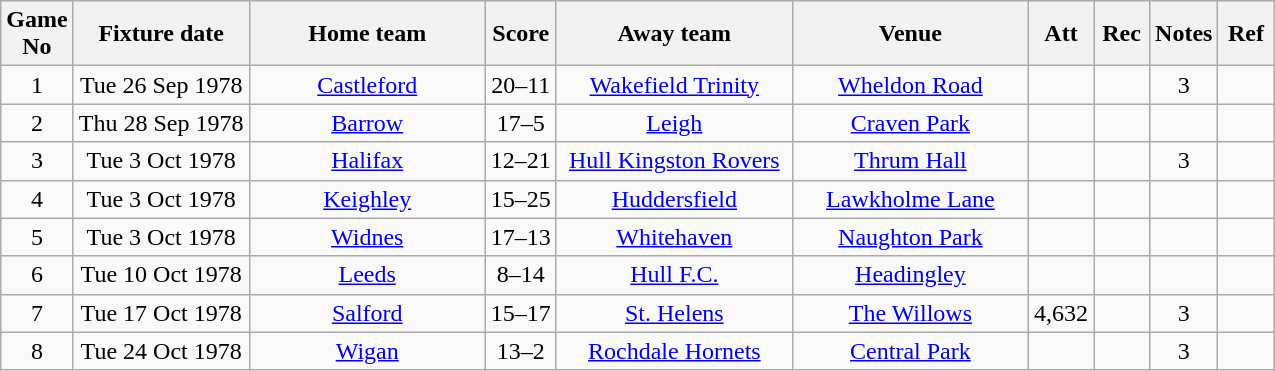<table class="wikitable" style="text-align:center;">
<tr>
<th width=20 abbr="No">Game No</th>
<th width=110 abbr="Date">Fixture date</th>
<th width=150 abbr="Home team">Home team</th>
<th width=40 abbr="Score">Score</th>
<th width=150 abbr="Away team">Away team</th>
<th width=150 abbr="Venue">Venue</th>
<th width=30 abbr="Att">Att</th>
<th width=30 abbr="Rec">Rec</th>
<th width=20 abbr="Notes">Notes</th>
<th width=30 abbr="Ref">Ref</th>
</tr>
<tr>
<td>1</td>
<td>Tue 26 Sep 1978</td>
<td><a href='#'>Castleford</a></td>
<td>20–11</td>
<td><a href='#'>Wakefield Trinity</a></td>
<td><a href='#'>Wheldon Road</a></td>
<td></td>
<td></td>
<td>3</td>
<td></td>
</tr>
<tr>
<td>2</td>
<td>Thu 28 Sep 1978</td>
<td><a href='#'>Barrow</a></td>
<td>17–5</td>
<td><a href='#'>Leigh</a></td>
<td><a href='#'>Craven Park</a></td>
<td></td>
<td></td>
<td></td>
<td></td>
</tr>
<tr>
<td>3</td>
<td>Tue 3 Oct 1978</td>
<td><a href='#'>Halifax</a></td>
<td>12–21</td>
<td><a href='#'>Hull Kingston Rovers</a></td>
<td><a href='#'>Thrum Hall</a></td>
<td></td>
<td></td>
<td>3</td>
<td></td>
</tr>
<tr>
<td>4</td>
<td>Tue 3 Oct 1978</td>
<td><a href='#'>Keighley</a></td>
<td>15–25</td>
<td><a href='#'>Huddersfield</a></td>
<td><a href='#'>Lawkholme Lane</a></td>
<td></td>
<td></td>
<td></td>
<td></td>
</tr>
<tr>
<td>5</td>
<td>Tue 3 Oct 1978</td>
<td><a href='#'>Widnes</a></td>
<td>17–13</td>
<td><a href='#'>Whitehaven</a></td>
<td><a href='#'>Naughton Park</a></td>
<td></td>
<td></td>
<td></td>
<td></td>
</tr>
<tr>
<td>6</td>
<td>Tue 10 Oct 1978</td>
<td><a href='#'>Leeds</a></td>
<td>8–14</td>
<td><a href='#'>Hull F.C.</a></td>
<td><a href='#'>Headingley</a></td>
<td></td>
<td></td>
<td></td>
<td></td>
</tr>
<tr>
<td>7</td>
<td>Tue 17 Oct 1978</td>
<td><a href='#'>Salford</a></td>
<td>15–17</td>
<td><a href='#'>St. Helens</a></td>
<td><a href='#'>The Willows</a></td>
<td>4,632</td>
<td></td>
<td>3</td>
<td></td>
</tr>
<tr>
<td>8</td>
<td>Tue 24 Oct 1978</td>
<td><a href='#'>Wigan</a></td>
<td>13–2</td>
<td><a href='#'>Rochdale Hornets</a></td>
<td><a href='#'>Central Park</a></td>
<td></td>
<td></td>
<td>3 </td>
<td></td>
</tr>
</table>
